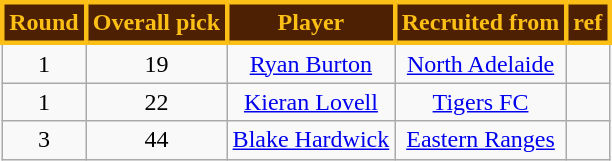<table class="wikitable" style="text-align:center">
<tr>
<th style="background:#4D2004; color:#FBBF15; border: solid #FBBF15">Round</th>
<th style="background:#4D2004; color:#FBBF15; border: solid #FBBF15">Overall pick</th>
<th style="background:#4D2004; color:#FBBF15; border: solid #FBBF15">Player</th>
<th style="background:#4D2004; color:#FBBF15; border: solid #FBBF15">Recruited from</th>
<th style="background:#4D2004; color:#FBBF15; border: solid #FBBF15">ref</th>
</tr>
<tr>
<td>1</td>
<td>19</td>
<td><a href='#'>Ryan Burton</a></td>
<td><a href='#'>North Adelaide</a></td>
<td></td>
</tr>
<tr>
<td>1</td>
<td>22</td>
<td><a href='#'>Kieran Lovell</a></td>
<td><a href='#'>Tigers FC</a></td>
<td></td>
</tr>
<tr>
<td>3</td>
<td>44</td>
<td><a href='#'>Blake Hardwick</a></td>
<td><a href='#'>Eastern Ranges</a></td>
<td></td>
</tr>
</table>
